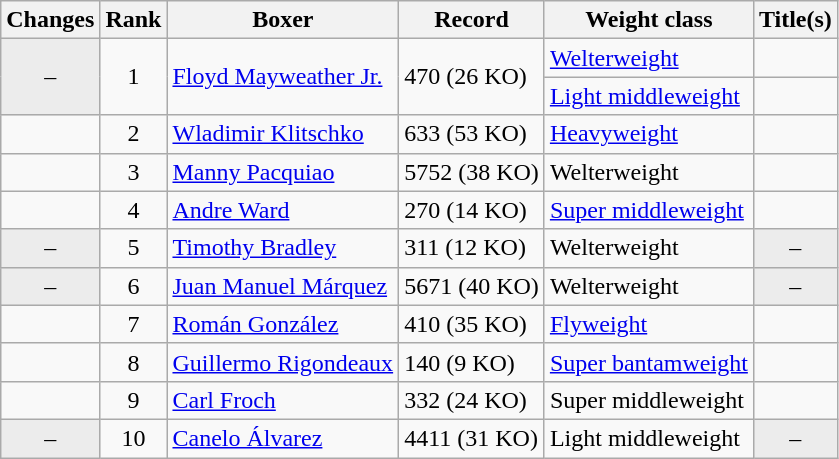<table class="wikitable ">
<tr>
<th>Changes</th>
<th>Rank</th>
<th>Boxer</th>
<th>Record</th>
<th>Weight class</th>
<th>Title(s)</th>
</tr>
<tr>
<td rowspan=2 align=center bgcolor=#ECECEC>–</td>
<td rowspan=2 align=center>1</td>
<td rowspan=2><a href='#'>Floyd Mayweather Jr.</a></td>
<td rowspan=2>470 (26 KO)</td>
<td><a href='#'>Welterweight</a></td>
<td></td>
</tr>
<tr>
<td><a href='#'>Light middleweight</a></td>
<td></td>
</tr>
<tr>
<td align=center></td>
<td align=center>2</td>
<td><a href='#'>Wladimir Klitschko</a></td>
<td>633 (53 KO)</td>
<td><a href='#'>Heavyweight</a></td>
<td></td>
</tr>
<tr>
<td align=center></td>
<td align=center>3</td>
<td><a href='#'>Manny Pacquiao</a></td>
<td>5752 (38 KO)</td>
<td>Welterweight</td>
<td></td>
</tr>
<tr>
<td align=center></td>
<td align=center>4</td>
<td><a href='#'>Andre Ward</a></td>
<td>270 (14 KO)</td>
<td><a href='#'>Super middleweight</a></td>
<td></td>
</tr>
<tr>
<td align=center bgcolor=#ECECEC>–</td>
<td align=center>5</td>
<td><a href='#'>Timothy Bradley</a></td>
<td>311 (12 KO)</td>
<td>Welterweight</td>
<td align=center bgcolor=#ECECEC data-sort-value="Z">–</td>
</tr>
<tr>
<td align=center bgcolor=#ECECEC>–</td>
<td align=center>6</td>
<td><a href='#'>Juan Manuel Márquez</a></td>
<td>5671 (40 KO)</td>
<td>Welterweight</td>
<td align=center bgcolor=#ECECEC data-sort-value="Z">–</td>
</tr>
<tr>
<td align=center></td>
<td align=center>7</td>
<td><a href='#'>Román González</a></td>
<td>410 (35 KO)</td>
<td><a href='#'>Flyweight</a></td>
<td></td>
</tr>
<tr>
<td align=center></td>
<td align=center>8</td>
<td><a href='#'>Guillermo Rigondeaux</a></td>
<td>140 (9 KO)</td>
<td><a href='#'>Super bantamweight</a></td>
<td></td>
</tr>
<tr>
<td align=center></td>
<td align=center>9</td>
<td><a href='#'>Carl Froch</a></td>
<td>332 (24 KO)</td>
<td>Super middleweight</td>
<td></td>
</tr>
<tr>
<td align=center bgcolor=#ECECEC>–</td>
<td align=center>10</td>
<td><a href='#'>Canelo Álvarez</a></td>
<td>4411 (31 KO)</td>
<td>Light middleweight</td>
<td align=center bgcolor=#ECECEC data-sort-value="Z">–</td>
</tr>
</table>
